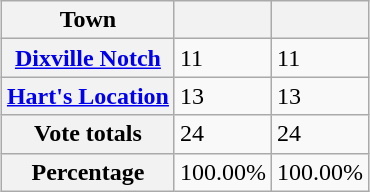<table class="wikitable sortable" style=margin:auto;margin:auto>
<tr valign=bottom>
<th>Town</th>
<th></th>
<th></th>
</tr>
<tr>
<th><a href='#'>Dixville Notch</a></th>
<td>11</td>
<td>11</td>
</tr>
<tr>
<th><a href='#'>Hart's Location</a></th>
<td>13</td>
<td>13</td>
</tr>
<tr>
<th>Vote totals</th>
<td>24</td>
<td>24</td>
</tr>
<tr>
<th>Percentage</th>
<td>100.00%</td>
<td>100.00%</td>
</tr>
</table>
